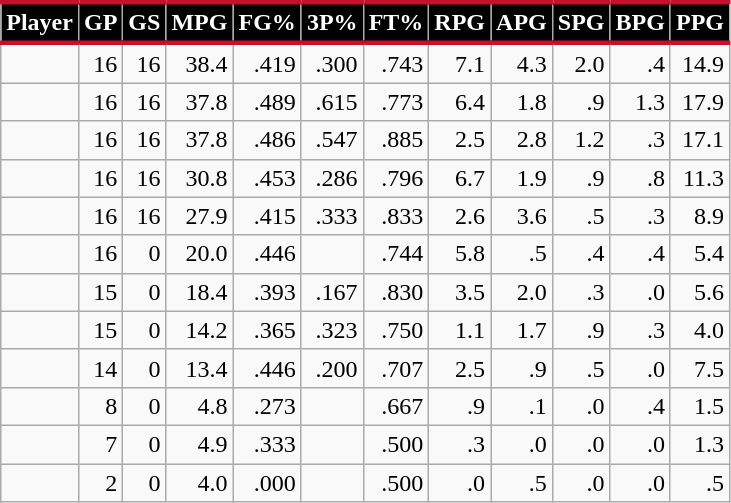<table class="wikitable sortable" style="text-align:right;">
<tr>
<th style="background:#010101; color:#FFFFFF; border-top:#C8102E 3px solid; border-bottom:#C8102E 3px solid;">Player</th>
<th style="background:#010101; color:#FFFFFF; border-top:#C8102E 3px solid; border-bottom:#C8102E 3px solid;">GP</th>
<th style="background:#010101; color:#FFFFFF; border-top:#C8102E 3px solid; border-bottom:#C8102E 3px solid;">GS</th>
<th style="background:#010101; color:#FFFFFF; border-top:#C8102E 3px solid; border-bottom:#C8102E 3px solid;">MPG</th>
<th style="background:#010101; color:#FFFFFF; border-top:#C8102E 3px solid; border-bottom:#C8102E 3px solid;">FG%</th>
<th style="background:#010101; color:#FFFFFF; border-top:#C8102E 3px solid; border-bottom:#C8102E 3px solid;">3P%</th>
<th style="background:#010101; color:#FFFFFF; border-top:#C8102E 3px solid; border-bottom:#C8102E 3px solid;">FT%</th>
<th style="background:#010101; color:#FFFFFF; border-top:#C8102E 3px solid; border-bottom:#C8102E 3px solid;">RPG</th>
<th style="background:#010101; color:#FFFFFF; border-top:#C8102E 3px solid; border-bottom:#C8102E 3px solid;">APG</th>
<th style="background:#010101; color:#FFFFFF; border-top:#C8102E 3px solid; border-bottom:#C8102E 3px solid;">SPG</th>
<th style="background:#010101; color:#FFFFFF; border-top:#C8102E 3px solid; border-bottom:#C8102E 3px solid;">BPG</th>
<th style="background:#010101; color:#FFFFFF; border-top:#C8102E 3px solid; border-bottom:#C8102E 3px solid;">PPG</th>
</tr>
<tr>
<td style="text-align:left;"></td>
<td>16</td>
<td>16</td>
<td>38.4</td>
<td>.419</td>
<td>.300</td>
<td>.743</td>
<td>7.1</td>
<td>4.3</td>
<td>2.0</td>
<td>.4</td>
<td>14.9</td>
</tr>
<tr>
<td style="text-align:left;"></td>
<td>16</td>
<td>16</td>
<td>37.8</td>
<td>.489</td>
<td>.615</td>
<td>.773</td>
<td>6.4</td>
<td>1.8</td>
<td>.9</td>
<td>1.3</td>
<td>17.9</td>
</tr>
<tr>
<td style="text-align:left;"></td>
<td>16</td>
<td>16</td>
<td>37.8</td>
<td>.486</td>
<td>.547</td>
<td>.885</td>
<td>2.5</td>
<td>2.8</td>
<td>1.2</td>
<td>.3</td>
<td>17.1</td>
</tr>
<tr>
<td style="text-align:left;"></td>
<td>16</td>
<td>16</td>
<td>30.8</td>
<td>.453</td>
<td>.286</td>
<td>.796</td>
<td>6.7</td>
<td>1.9</td>
<td>.9</td>
<td>.8</td>
<td>11.3</td>
</tr>
<tr>
<td style="text-align:left;"></td>
<td>16</td>
<td>16</td>
<td>27.9</td>
<td>.415</td>
<td>.333</td>
<td>.833</td>
<td>2.6</td>
<td>3.6</td>
<td>.5</td>
<td>.3</td>
<td>8.9</td>
</tr>
<tr>
<td style="text-align:left;"></td>
<td>16</td>
<td>0</td>
<td>20.0</td>
<td>.446</td>
<td></td>
<td>.744</td>
<td>5.8</td>
<td>.5</td>
<td>.4</td>
<td>.4</td>
<td>5.4</td>
</tr>
<tr>
<td style="text-align:left;"></td>
<td>15</td>
<td>0</td>
<td>18.4</td>
<td>.393</td>
<td>.167</td>
<td>.830</td>
<td>3.5</td>
<td>2.0</td>
<td>.3</td>
<td>.0</td>
<td>5.6</td>
</tr>
<tr>
<td style="text-align:left;"></td>
<td>15</td>
<td>0</td>
<td>14.2</td>
<td>.365</td>
<td>.323</td>
<td>.750</td>
<td>1.1</td>
<td>1.7</td>
<td>.9</td>
<td>.3</td>
<td>4.0</td>
</tr>
<tr>
<td style="text-align:left;"></td>
<td>14</td>
<td>0</td>
<td>13.4</td>
<td>.446</td>
<td>.200</td>
<td>.707</td>
<td>2.5</td>
<td>.9</td>
<td>.5</td>
<td>.0</td>
<td>7.5</td>
</tr>
<tr>
<td style="text-align:left;"></td>
<td>8</td>
<td>0</td>
<td>4.8</td>
<td>.273</td>
<td></td>
<td>.667</td>
<td>.9</td>
<td>.1</td>
<td>.0</td>
<td>.4</td>
<td>1.5</td>
</tr>
<tr>
<td style="text-align:left;"></td>
<td>7</td>
<td>0</td>
<td>4.9</td>
<td>.333</td>
<td></td>
<td>.500</td>
<td>.3</td>
<td>.0</td>
<td>.0</td>
<td>.0</td>
<td>1.3</td>
</tr>
<tr>
<td style="text-align:left;"></td>
<td>2</td>
<td>0</td>
<td>4.0</td>
<td>.000</td>
<td></td>
<td>.500</td>
<td>.0</td>
<td>.5</td>
<td>.0</td>
<td>.0</td>
<td>.5</td>
</tr>
</table>
